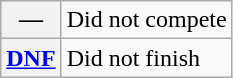<table class="wikitable">
<tr>
<th scope="row">—</th>
<td>Did not compete</td>
</tr>
<tr>
<th scope="row"><a href='#'>DNF</a></th>
<td>Did not finish</td>
</tr>
</table>
